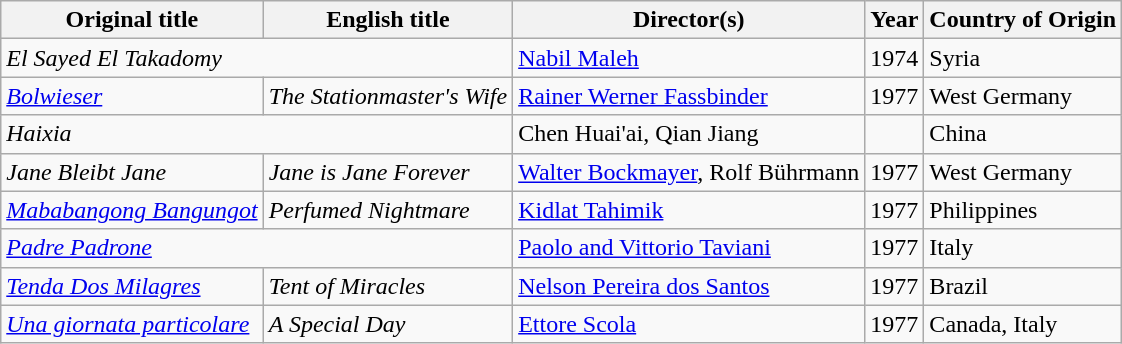<table class="wikitable sortable">
<tr>
<th>Original title</th>
<th>English title</th>
<th>Director(s)</th>
<th>Year</th>
<th>Country of Origin</th>
</tr>
<tr>
<td colspan="2"><em>El Sayed El Takadomy</em></td>
<td><a href='#'>Nabil Maleh</a></td>
<td>1974</td>
<td>Syria</td>
</tr>
<tr>
<td><em><a href='#'>Bolwieser</a></em></td>
<td><em>The Stationmaster's Wife</em></td>
<td><a href='#'>Rainer Werner Fassbinder</a></td>
<td>1977</td>
<td>West Germany</td>
</tr>
<tr>
<td colspan="2"><em>Haixia</em></td>
<td>Chen Huai'ai, Qian Jiang</td>
<td></td>
<td>China</td>
</tr>
<tr>
<td><em>Jane Bleibt Jane</em></td>
<td><em>Jane is Jane Forever</em></td>
<td><a href='#'>Walter Bockmayer</a>, Rolf Bührmann</td>
<td>1977</td>
<td>West Germany</td>
</tr>
<tr>
<td><em><a href='#'>Mababangong Bangungot</a></em></td>
<td><em>Perfumed Nightmare</em></td>
<td><a href='#'>Kidlat Tahimik</a></td>
<td>1977</td>
<td>Philippines</td>
</tr>
<tr>
<td colspan="2"><em><a href='#'>Padre Padrone</a></em></td>
<td><a href='#'>Paolo and Vittorio Taviani</a></td>
<td>1977</td>
<td>Italy</td>
</tr>
<tr>
<td><em><a href='#'>Tenda Dos Milagres</a></em></td>
<td><em>Tent of Miracles</em></td>
<td><a href='#'>Nelson Pereira dos Santos</a></td>
<td>1977</td>
<td>Brazil</td>
</tr>
<tr>
<td><em><a href='#'>Una giornata particolare</a></em></td>
<td><em>A Special Day</em></td>
<td><a href='#'>Ettore Scola</a></td>
<td>1977</td>
<td>Canada, Italy</td>
</tr>
</table>
